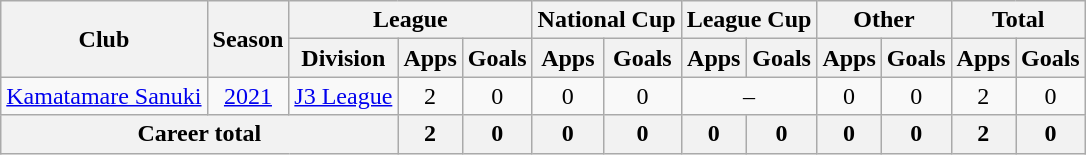<table class="wikitable" style="text-align: center">
<tr>
<th rowspan="2">Club</th>
<th rowspan="2">Season</th>
<th colspan="3">League</th>
<th colspan="2">National Cup</th>
<th colspan="2">League Cup</th>
<th colspan="2">Other</th>
<th colspan="2">Total</th>
</tr>
<tr>
<th>Division</th>
<th>Apps</th>
<th>Goals</th>
<th>Apps</th>
<th>Goals</th>
<th>Apps</th>
<th>Goals</th>
<th>Apps</th>
<th>Goals</th>
<th>Apps</th>
<th>Goals</th>
</tr>
<tr>
<td><a href='#'>Kamatamare Sanuki</a></td>
<td><a href='#'>2021</a></td>
<td><a href='#'>J3 League</a></td>
<td>2</td>
<td>0</td>
<td>0</td>
<td>0</td>
<td colspan="2">–</td>
<td>0</td>
<td>0</td>
<td>2</td>
<td>0</td>
</tr>
<tr>
<th colspan=3>Career total</th>
<th>2</th>
<th>0</th>
<th>0</th>
<th>0</th>
<th>0</th>
<th>0</th>
<th>0</th>
<th>0</th>
<th>2</th>
<th>0</th>
</tr>
</table>
